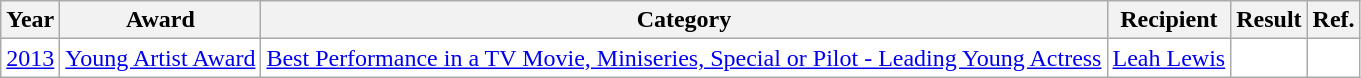<table class="wikitable" rowspan=6; style="text-align: center; background:#ffffff;">
<tr>
<th>Year</th>
<th>Award</th>
<th>Category</th>
<th>Recipient</th>
<th>Result</th>
<th>Ref.</th>
</tr>
<tr>
<td><a href='#'>2013</a></td>
<td><a href='#'>Young Artist Award</a></td>
<td><a href='#'>Best Performance in a TV Movie, Miniseries, Special or Pilot - Leading Young Actress</a></td>
<td><a href='#'>Leah Lewis</a></td>
<td></td>
<td></td>
</tr>
</table>
